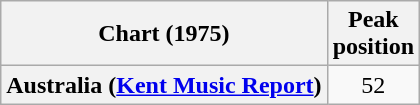<table class="wikitable plainrowheaders">
<tr>
<th scope="col">Chart (1975)</th>
<th scope="col">Peak<br>position</th>
</tr>
<tr>
<th scope="row">Australia (<a href='#'>Kent Music Report</a>)</th>
<td style="text-align:center;">52</td>
</tr>
</table>
